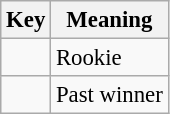<table class="wikitable" style="font-size: 95%;">
<tr>
<th>Key</th>
<th>Meaning</th>
</tr>
<tr>
<td align="center"><strong></strong></td>
<td>Rookie</td>
</tr>
<tr>
<td align="center"><strong></strong></td>
<td>Past winner</td>
</tr>
</table>
